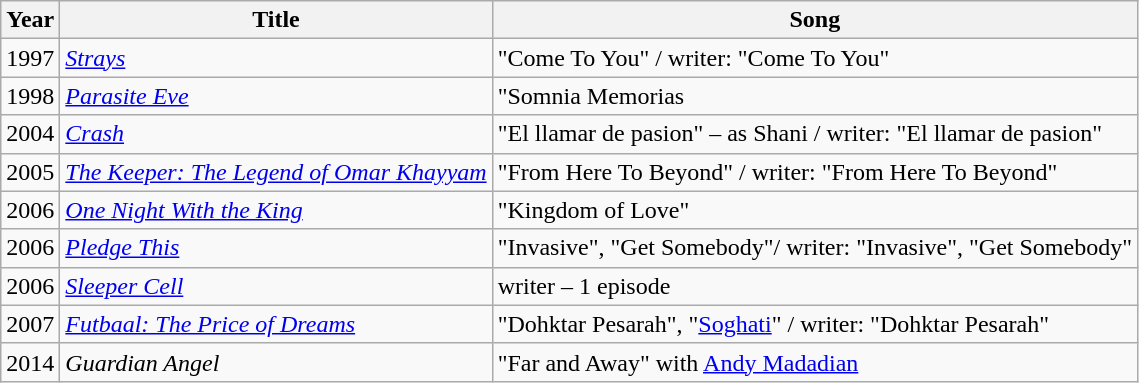<table class="wikitable">
<tr>
<th>Year</th>
<th>Title</th>
<th>Song</th>
</tr>
<tr>
<td>1997</td>
<td><em><a href='#'>Strays</a></em></td>
<td>"Come To You" / writer: "Come To You"</td>
</tr>
<tr>
<td>1998</td>
<td><em><a href='#'>Parasite Eve</a></em></td>
<td>"Somnia Memorias</td>
</tr>
<tr>
<td>2004</td>
<td><em><a href='#'>Crash</a></em></td>
<td>"El llamar de pasion" – as Shani / writer: "El llamar de pasion"</td>
</tr>
<tr>
<td>2005</td>
<td><em><a href='#'>The Keeper: The Legend of Omar Khayyam</a></em></td>
<td>"From Here To Beyond" / writer: "From Here To Beyond"</td>
</tr>
<tr>
<td>2006</td>
<td><em><a href='#'>One Night With the King</a></em></td>
<td>"Kingdom of Love"</td>
</tr>
<tr>
<td>2006</td>
<td><em><a href='#'>Pledge This</a></em></td>
<td>"Invasive", "Get Somebody"/ writer: "Invasive", "Get Somebody"</td>
</tr>
<tr>
<td>2006</td>
<td><em><a href='#'>Sleeper Cell</a></em></td>
<td>writer – 1 episode</td>
</tr>
<tr>
<td>2007</td>
<td><em><a href='#'>Futbaal: The Price of Dreams</a></em></td>
<td>"Dohktar Pesarah", "<a href='#'>Soghati</a>" / writer: "Dohktar Pesarah"</td>
</tr>
<tr>
<td>2014</td>
<td><em>Guardian Angel</em></td>
<td>"Far and Away" with <a href='#'>Andy Madadian</a></td>
</tr>
</table>
